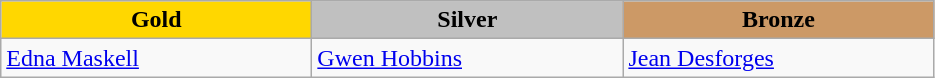<table class="wikitable" style="text-align:left">
<tr align="center">
<td width=200 bgcolor=gold><strong>Gold</strong></td>
<td width=200 bgcolor=silver><strong>Silver</strong></td>
<td width=200 bgcolor=CC9966><strong>Bronze</strong></td>
</tr>
<tr>
<td><a href='#'>Edna Maskell</a><br><em></em></td>
<td><a href='#'>Gwen Hobbins</a><br><em></em></td>
<td><a href='#'>Jean Desforges</a><br><em></em></td>
</tr>
</table>
